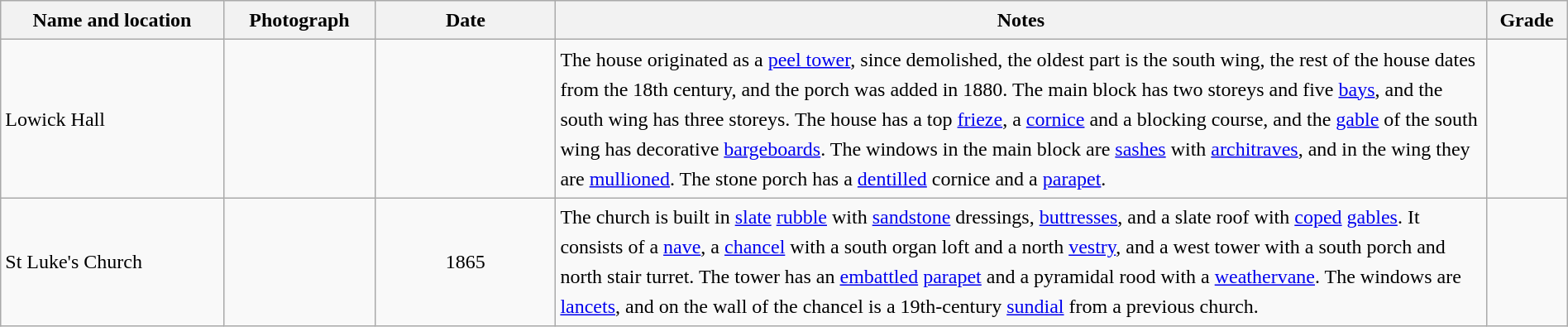<table class="wikitable sortable plainrowheaders" style="width:100%; border:0; text-align:left; line-height:150%;">
<tr>
<th scope="col"  style="width:150px">Name and location</th>
<th scope="col"  style="width:100px" class="unsortable">Photograph</th>
<th scope="col"  style="width:120px">Date</th>
<th scope="col"  style="width:650px" class="unsortable">Notes</th>
<th scope="col"  style="width:50px">Grade</th>
</tr>
<tr>
<td>Lowick Hall<br><small></small></td>
<td></td>
<td align="center"></td>
<td>The house originated as a <a href='#'>peel tower</a>, since demolished, the oldest part is the south wing, the rest of the house dates from the 18th century, and the porch was added in 1880.  The main block has two storeys and five <a href='#'>bays</a>, and the south wing has three storeys. The house has a top <a href='#'>frieze</a>, a <a href='#'>cornice</a> and a blocking course, and the <a href='#'>gable</a> of the south wing has decorative <a href='#'>bargeboards</a>.  The windows in the main block are <a href='#'>sashes</a> with <a href='#'>architraves</a>, and in the wing they are <a href='#'>mullioned</a>.  The stone porch has a <a href='#'>dentilled</a> cornice and a <a href='#'>parapet</a>.</td>
<td align="center" ></td>
</tr>
<tr>
<td>St Luke's Church<br><small></small></td>
<td></td>
<td align="center">1865</td>
<td>The church is built in <a href='#'>slate</a> <a href='#'>rubble</a> with <a href='#'>sandstone</a> dressings, <a href='#'>buttresses</a>, and a slate roof with <a href='#'>coped</a> <a href='#'>gables</a>.  It consists of a <a href='#'>nave</a>, a <a href='#'>chancel</a> with a south organ loft and a north <a href='#'>vestry</a>, and a west tower with a south porch and north stair turret.  The tower has an <a href='#'>embattled</a> <a href='#'>parapet</a> and a pyramidal rood with a <a href='#'>weathervane</a>.  The windows are <a href='#'>lancets</a>, and on the wall of the chancel is a 19th-century <a href='#'>sundial</a> from a previous church.</td>
<td align="center" ></td>
</tr>
<tr>
</tr>
</table>
